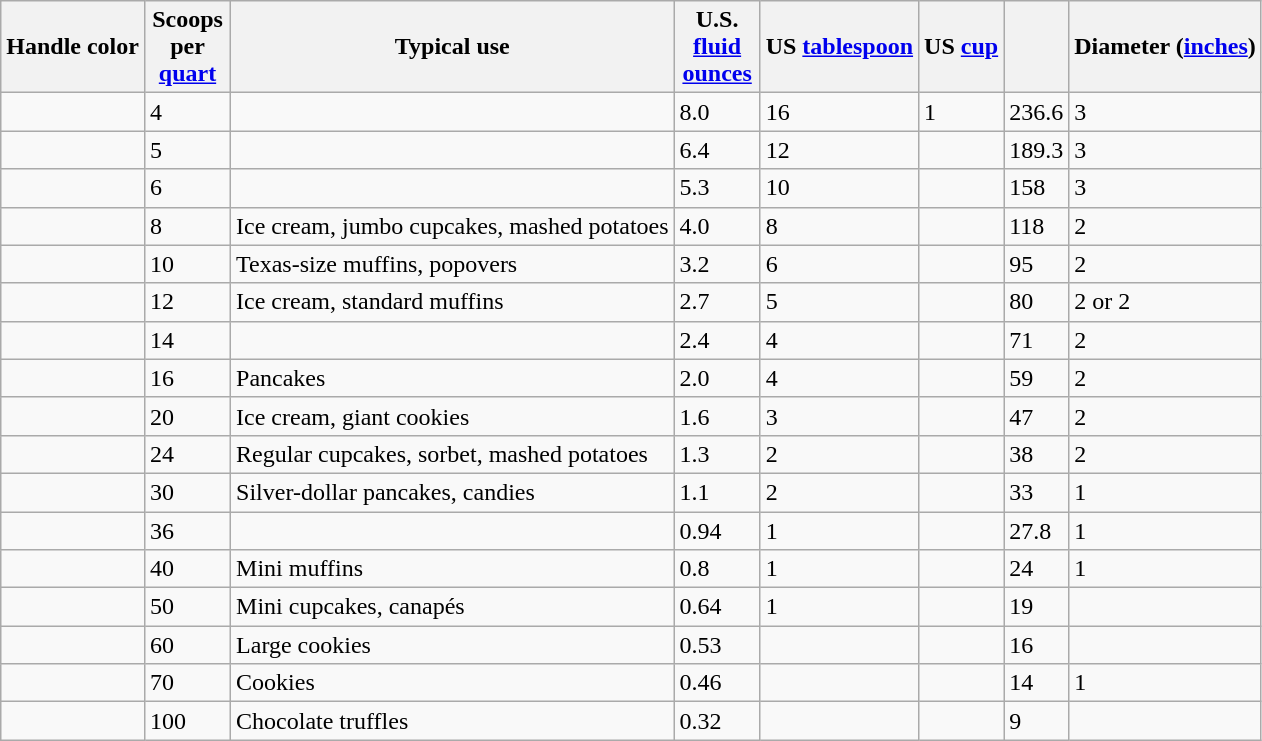<table class="wikitable">
<tr>
<th>Handle color</th>
<th scope="col" style="width: 50px;">Scoops per <a href='#'>quart</a></th>
<th>Typical use</th>
<th scope="col" style="width: 50px;">U.S. <a href='#'>fluid ounces</a></th>
<th>US <a href='#'>tablespoon</a></th>
<th>US <a href='#'>cup</a></th>
<th></th>
<th>Diameter (<a href='#'>inches</a>)</th>
</tr>
<tr>
<td></td>
<td>4</td>
<td></td>
<td>8.0</td>
<td>16</td>
<td>1</td>
<td>236.6</td>
<td>3 </td>
</tr>
<tr>
<td></td>
<td>5</td>
<td></td>
<td>6.4</td>
<td>12 </td>
<td></td>
<td>189.3</td>
<td>3 </td>
</tr>
<tr>
<td></td>
<td>6</td>
<td></td>
<td>5.3</td>
<td>10 </td>
<td></td>
<td>158</td>
<td>3</td>
</tr>
<tr>
<td></td>
<td>8</td>
<td>Ice cream, jumbo cupcakes, mashed potatoes</td>
<td>4.0</td>
<td>8</td>
<td></td>
<td>118</td>
<td>2 </td>
</tr>
<tr>
<td></td>
<td>10</td>
<td>Texas-size muffins, popovers</td>
<td>3.2</td>
<td>6 </td>
<td></td>
<td>95</td>
<td>2 </td>
</tr>
<tr>
<td></td>
<td>12</td>
<td>Ice cream, standard muffins</td>
<td>2.7</td>
<td>5 </td>
<td></td>
<td>80</td>
<td>2  or 2 </td>
</tr>
<tr>
<td></td>
<td>14</td>
<td></td>
<td>2.4</td>
<td>4 </td>
<td></td>
<td>71</td>
<td>2 </td>
</tr>
<tr>
<td></td>
<td>16</td>
<td>Pancakes</td>
<td>2.0</td>
<td>4</td>
<td></td>
<td>59</td>
<td>2 </td>
</tr>
<tr>
<td></td>
<td>20</td>
<td>Ice cream, giant cookies</td>
<td>1.6</td>
<td>3 </td>
<td></td>
<td>47</td>
<td>2 </td>
</tr>
<tr>
<td></td>
<td>24</td>
<td>Regular cupcakes, sorbet, mashed potatoes</td>
<td>1.3</td>
<td>2 </td>
<td></td>
<td>38</td>
<td>2</td>
</tr>
<tr>
<td></td>
<td>30</td>
<td>Silver-dollar pancakes, candies</td>
<td>1.1</td>
<td>2 </td>
<td></td>
<td>33</td>
<td>1 </td>
</tr>
<tr>
<td></td>
<td>36</td>
<td></td>
<td>0.94</td>
<td>1 </td>
<td></td>
<td>27.8</td>
<td>1 </td>
</tr>
<tr>
<td></td>
<td>40</td>
<td>Mini muffins</td>
<td>0.8</td>
<td>1 </td>
<td></td>
<td>24</td>
<td>1 </td>
</tr>
<tr>
<td></td>
<td>50</td>
<td>Mini cupcakes, canapés</td>
<td>0.64</td>
<td>1 </td>
<td></td>
<td>19</td>
<td></td>
</tr>
<tr>
<td></td>
<td>60</td>
<td>Large cookies</td>
<td>0.53</td>
<td></td>
<td></td>
<td>16</td>
<td></td>
</tr>
<tr>
<td></td>
<td>70</td>
<td>Cookies</td>
<td>0.46</td>
<td></td>
<td></td>
<td>14</td>
<td>1 </td>
</tr>
<tr>
<td></td>
<td>100</td>
<td>Chocolate truffles</td>
<td>0.32</td>
<td></td>
<td></td>
<td>9</td>
<td></td>
</tr>
</table>
